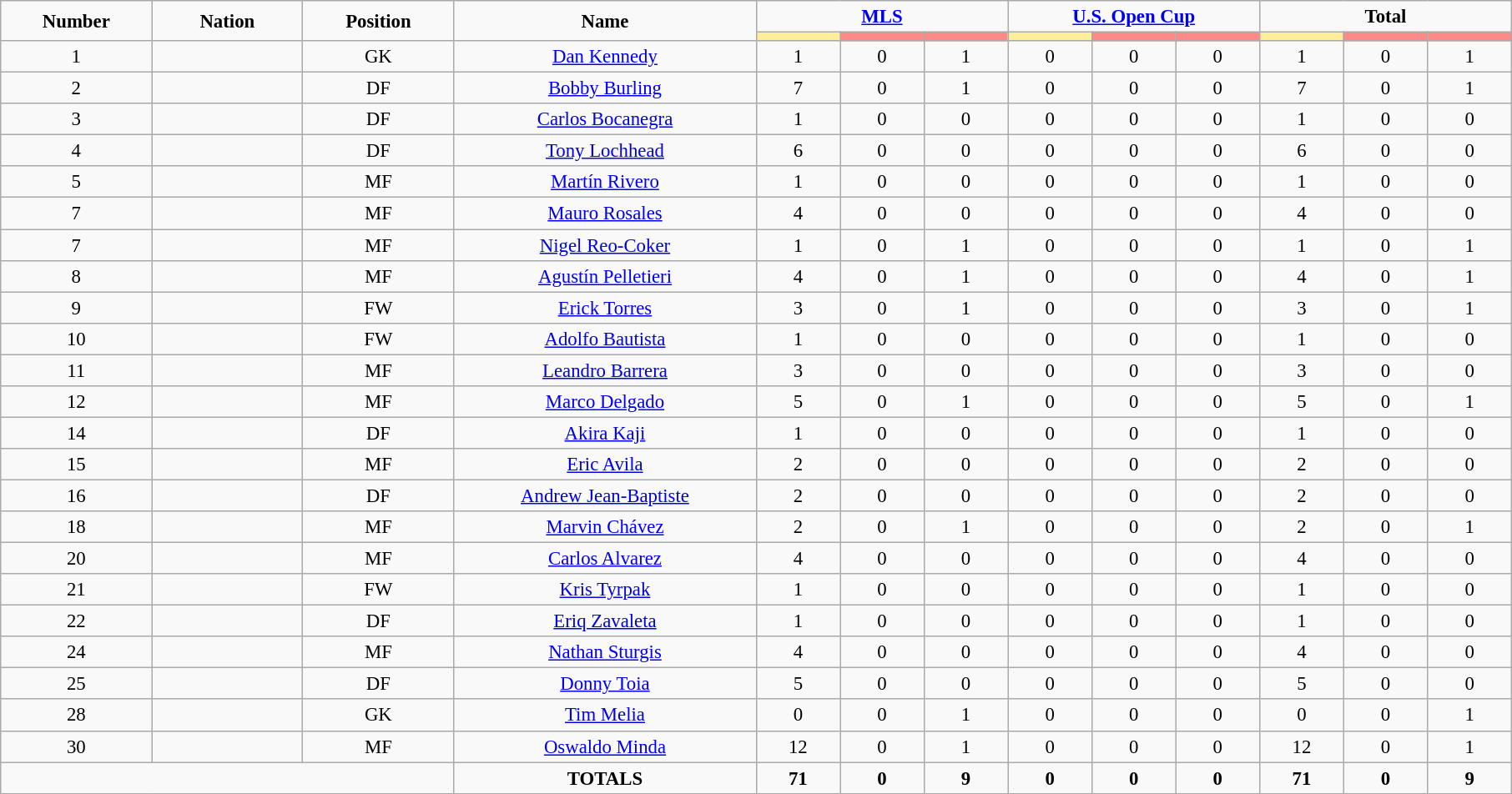<table class="wikitable" style="font-size: 95%; text-align: center;">
<tr>
<td rowspan=2 width="10%" align=center><strong>Number</strong></td>
<td rowspan=2 width="10%" align=center><strong>Nation</strong></td>
<td rowspan=2 width="10%" align=center><strong>Position</strong></td>
<td rowspan=2 width="20%" align=center><strong>Name</strong></td>
<td colspan=3 align=center><strong><a href='#'>MLS</a></strong></td>
<td colspan=3 align=center><strong><a href='#'>U.S. Open Cup</a></strong></td>
<td colspan=3 align=center><strong>Total</strong></td>
</tr>
<tr>
<th width=60 style="background: #FFEE99"></th>
<th width=60 style="background: #FF8888"></th>
<th width=60 style="background: #FF8888"></th>
<th width=60 style="background: #FFEE99"></th>
<th width=60 style="background: #FF8888"></th>
<th width=60 style="background: #FF8888"></th>
<th width=60 style="background: #FFEE99"></th>
<th width=60 style="background: #FF8888"></th>
<th width=60 style="background: #FF8888"></th>
</tr>
<tr>
<td>1</td>
<td></td>
<td>GK</td>
<td><a href='#'>Dan Kennedy</a></td>
<td>1</td>
<td>0</td>
<td>1</td>
<td>0</td>
<td>0</td>
<td>0</td>
<td>1</td>
<td>0</td>
<td>1</td>
</tr>
<tr>
<td>2</td>
<td></td>
<td>DF</td>
<td><a href='#'>Bobby Burling</a></td>
<td>7</td>
<td>0</td>
<td>1</td>
<td>0</td>
<td>0</td>
<td>0</td>
<td>7</td>
<td>0</td>
<td>1</td>
</tr>
<tr>
<td>3</td>
<td></td>
<td>DF</td>
<td><a href='#'>Carlos Bocanegra</a></td>
<td>1</td>
<td>0</td>
<td>0</td>
<td>0</td>
<td>0</td>
<td>0</td>
<td>1</td>
<td>0</td>
<td>0</td>
</tr>
<tr>
<td>4</td>
<td></td>
<td>DF</td>
<td><a href='#'>Tony Lochhead</a></td>
<td>6</td>
<td>0</td>
<td>0</td>
<td>0</td>
<td>0</td>
<td>0</td>
<td>6</td>
<td>0</td>
<td>0</td>
</tr>
<tr>
<td>5</td>
<td></td>
<td>MF</td>
<td><a href='#'>Martín Rivero</a></td>
<td>1</td>
<td>0</td>
<td>0</td>
<td>0</td>
<td>0</td>
<td>0</td>
<td>1</td>
<td>0</td>
<td>0</td>
</tr>
<tr>
<td>7</td>
<td></td>
<td>MF</td>
<td><a href='#'>Mauro Rosales</a></td>
<td>4</td>
<td>0</td>
<td>0</td>
<td>0</td>
<td>0</td>
<td>0</td>
<td>4</td>
<td>0</td>
<td>0</td>
</tr>
<tr>
<td>7</td>
<td></td>
<td>MF</td>
<td><a href='#'>Nigel Reo-Coker</a></td>
<td>1</td>
<td>0</td>
<td>1</td>
<td>0</td>
<td>0</td>
<td>0</td>
<td>1</td>
<td>0</td>
<td>1</td>
</tr>
<tr>
<td>8</td>
<td></td>
<td>MF</td>
<td><a href='#'>Agustín Pelletieri</a></td>
<td>4</td>
<td>0</td>
<td>1</td>
<td>0</td>
<td>0</td>
<td>0</td>
<td>4</td>
<td>0</td>
<td>1</td>
</tr>
<tr>
<td>9</td>
<td></td>
<td>FW</td>
<td><a href='#'>Erick Torres</a></td>
<td>3</td>
<td>0</td>
<td>1</td>
<td>0</td>
<td>0</td>
<td>0</td>
<td>3</td>
<td>0</td>
<td>1</td>
</tr>
<tr>
<td>10</td>
<td></td>
<td>FW</td>
<td><a href='#'>Adolfo Bautista</a></td>
<td>1</td>
<td>0</td>
<td>0</td>
<td>0</td>
<td>0</td>
<td>0</td>
<td>1</td>
<td>0</td>
<td>0</td>
</tr>
<tr>
<td>11</td>
<td></td>
<td>MF</td>
<td><a href='#'>Leandro Barrera</a></td>
<td>3</td>
<td>0</td>
<td>0</td>
<td>0</td>
<td>0</td>
<td>0</td>
<td>3</td>
<td>0</td>
<td>0</td>
</tr>
<tr>
<td>12</td>
<td></td>
<td>MF</td>
<td><a href='#'>Marco Delgado</a></td>
<td>5</td>
<td>0</td>
<td>1</td>
<td>0</td>
<td>0</td>
<td>0</td>
<td>5</td>
<td>0</td>
<td>1</td>
</tr>
<tr>
<td>14</td>
<td></td>
<td>DF</td>
<td><a href='#'>Akira Kaji</a></td>
<td>1</td>
<td>0</td>
<td>0</td>
<td>0</td>
<td>0</td>
<td>0</td>
<td>1</td>
<td>0</td>
<td>0</td>
</tr>
<tr>
<td>15</td>
<td></td>
<td>MF</td>
<td><a href='#'>Eric Avila</a></td>
<td>2</td>
<td>0</td>
<td>0</td>
<td>0</td>
<td>0</td>
<td>0</td>
<td>2</td>
<td>0</td>
<td>0</td>
</tr>
<tr>
<td>16</td>
<td></td>
<td>DF</td>
<td><a href='#'>Andrew Jean-Baptiste</a></td>
<td>2</td>
<td>0</td>
<td>0</td>
<td>0</td>
<td>0</td>
<td>0</td>
<td>2</td>
<td>0</td>
<td>0</td>
</tr>
<tr>
<td>18</td>
<td></td>
<td>MF</td>
<td><a href='#'>Marvin Chávez</a></td>
<td>2</td>
<td>0</td>
<td>1</td>
<td>0</td>
<td>0</td>
<td>0</td>
<td>2</td>
<td>0</td>
<td>1</td>
</tr>
<tr>
<td>20</td>
<td></td>
<td>MF</td>
<td><a href='#'>Carlos Alvarez</a></td>
<td>4</td>
<td>0</td>
<td>0</td>
<td>0</td>
<td>0</td>
<td>0</td>
<td>4</td>
<td>0</td>
<td>0</td>
</tr>
<tr>
<td>21</td>
<td></td>
<td>FW</td>
<td><a href='#'>Kris Tyrpak</a></td>
<td>1</td>
<td>0</td>
<td>0</td>
<td>0</td>
<td>0</td>
<td>0</td>
<td>1</td>
<td>0</td>
<td>0</td>
</tr>
<tr>
<td>22</td>
<td></td>
<td>DF</td>
<td><a href='#'>Eriq Zavaleta</a></td>
<td>1</td>
<td>0</td>
<td>0</td>
<td>0</td>
<td>0</td>
<td>0</td>
<td>1</td>
<td>0</td>
<td>0</td>
</tr>
<tr>
<td>24</td>
<td></td>
<td>MF</td>
<td><a href='#'>Nathan Sturgis</a></td>
<td>4</td>
<td>0</td>
<td>0</td>
<td>0</td>
<td>0</td>
<td>0</td>
<td>4</td>
<td>0</td>
<td>0</td>
</tr>
<tr>
<td>25</td>
<td></td>
<td>DF</td>
<td><a href='#'>Donny Toia</a></td>
<td>5</td>
<td>0</td>
<td>0</td>
<td>0</td>
<td>0</td>
<td>0</td>
<td>5</td>
<td>0</td>
<td>0</td>
</tr>
<tr>
<td>28</td>
<td></td>
<td>GK</td>
<td><a href='#'>Tim Melia</a></td>
<td>0</td>
<td>0</td>
<td>1</td>
<td>0</td>
<td>0</td>
<td>0</td>
<td>0</td>
<td>0</td>
<td>1</td>
</tr>
<tr>
<td>30</td>
<td></td>
<td>MF</td>
<td><a href='#'>Oswaldo Minda</a></td>
<td>12</td>
<td>0</td>
<td>1</td>
<td>0</td>
<td>0</td>
<td>0</td>
<td>12</td>
<td>0</td>
<td>1</td>
</tr>
<tr>
<td colspan=3></td>
<td><strong>TOTALS</strong></td>
<td><strong>71</strong></td>
<td><strong>0</strong></td>
<td><strong>9</strong></td>
<td><strong>0</strong></td>
<td><strong>0</strong></td>
<td><strong>0</strong></td>
<td><strong>71</strong></td>
<td><strong>0</strong></td>
<td><strong>9</strong></td>
</tr>
</table>
